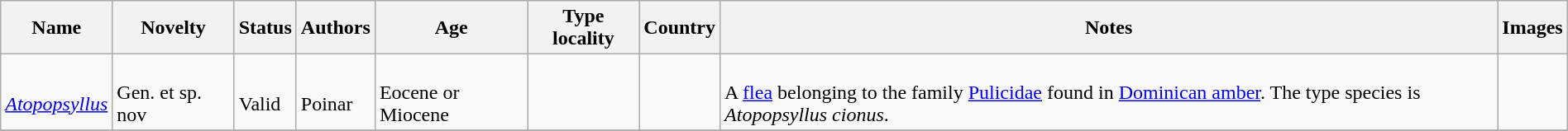<table class="wikitable sortable" align="center" width="100%">
<tr>
<th>Name</th>
<th>Novelty</th>
<th>Status</th>
<th>Authors</th>
<th>Age</th>
<th>Type locality</th>
<th>Country</th>
<th>Notes</th>
<th>Images</th>
</tr>
<tr>
<td><br><em><a href='#'>Atopopsyllus</a></em></td>
<td><br>Gen. et sp. nov</td>
<td><br>Valid</td>
<td><br>Poinar</td>
<td><br>Eocene or Miocene</td>
<td></td>
<td><br></td>
<td><br>A <a href='#'>flea</a> belonging to the family <a href='#'>Pulicidae</a> found in <a href='#'>Dominican amber</a>. The type species is <em>Atopopsyllus cionus</em>.</td>
<td></td>
</tr>
<tr>
</tr>
</table>
